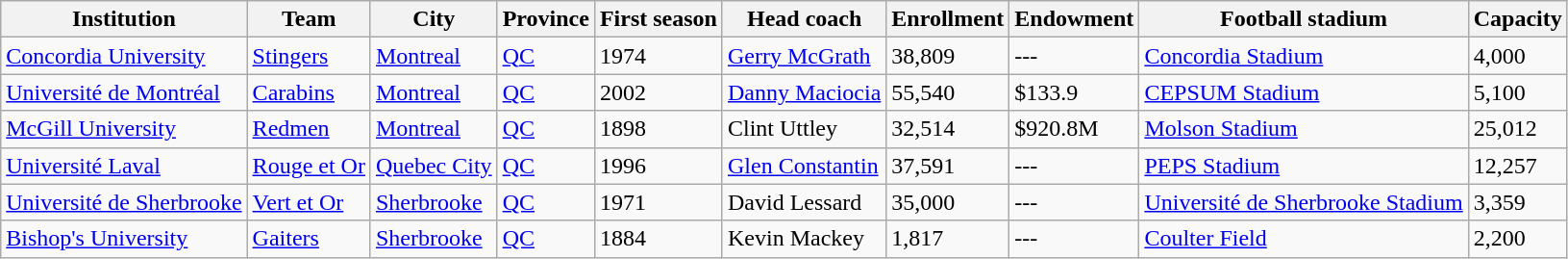<table class="wikitable">
<tr>
<th>Institution</th>
<th>Team</th>
<th>City</th>
<th>Province</th>
<th>First season</th>
<th>Head coach</th>
<th>Enrollment</th>
<th>Endowment</th>
<th>Football stadium</th>
<th>Capacity</th>
</tr>
<tr>
<td><a href='#'>Concordia University</a></td>
<td><a href='#'>Stingers</a></td>
<td><a href='#'>Montreal</a></td>
<td><a href='#'>QC</a></td>
<td>1974</td>
<td><a href='#'>Gerry McGrath</a></td>
<td>38,809</td>
<td>---</td>
<td><a href='#'>Concordia Stadium</a></td>
<td>4,000</td>
</tr>
<tr>
<td><a href='#'>Université de Montréal</a></td>
<td><a href='#'>Carabins</a></td>
<td><a href='#'>Montreal</a></td>
<td><a href='#'>QC</a></td>
<td>2002</td>
<td><a href='#'>Danny Maciocia</a></td>
<td>55,540</td>
<td>$133.9</td>
<td><a href='#'>CEPSUM Stadium</a></td>
<td>5,100</td>
</tr>
<tr>
<td><a href='#'>McGill University</a></td>
<td><a href='#'>Redmen</a></td>
<td><a href='#'>Montreal</a></td>
<td><a href='#'>QC</a></td>
<td>1898</td>
<td>Clint Uttley</td>
<td>32,514</td>
<td>$920.8M</td>
<td><a href='#'>Molson Stadium</a></td>
<td>25,012</td>
</tr>
<tr>
<td><a href='#'>Université Laval</a></td>
<td><a href='#'>Rouge et Or</a></td>
<td><a href='#'>Quebec City</a></td>
<td><a href='#'>QC</a></td>
<td>1996</td>
<td><a href='#'>Glen Constantin</a></td>
<td>37,591</td>
<td>---</td>
<td><a href='#'>PEPS Stadium</a></td>
<td>12,257</td>
</tr>
<tr>
<td><a href='#'>Université de Sherbrooke</a></td>
<td><a href='#'>Vert et Or</a></td>
<td><a href='#'>Sherbrooke</a></td>
<td><a href='#'>QC</a></td>
<td>1971</td>
<td>David Lessard</td>
<td>35,000</td>
<td>---</td>
<td><a href='#'>Université de Sherbrooke Stadium</a></td>
<td>3,359</td>
</tr>
<tr>
<td><a href='#'>Bishop's University</a></td>
<td><a href='#'>Gaiters</a></td>
<td><a href='#'>Sherbrooke</a></td>
<td><a href='#'>QC</a></td>
<td>1884</td>
<td>Kevin Mackey</td>
<td>1,817</td>
<td>---</td>
<td><a href='#'>Coulter Field</a></td>
<td>2,200</td>
</tr>
</table>
